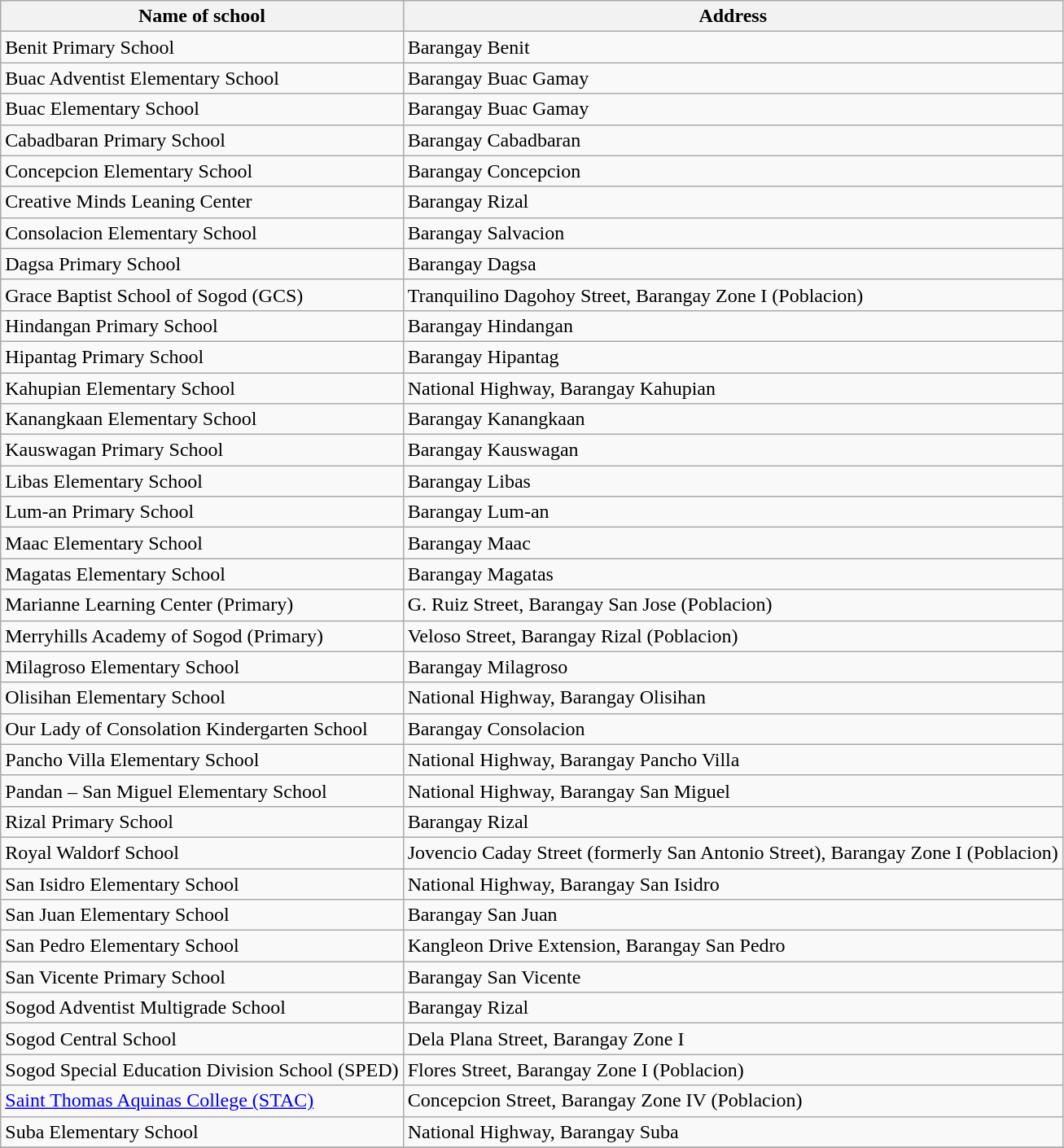<table class="collapsible collapsed wikitable toccolours" style="min-width:25em">
<tr>
<th>Name of school</th>
<th>Address</th>
</tr>
<tr>
<td>Benit Primary School</td>
<td>Barangay Benit</td>
</tr>
<tr>
<td>Buac Adventist Elementary School</td>
<td>Barangay Buac Gamay</td>
</tr>
<tr>
<td>Buac Elementary School</td>
<td>Barangay Buac Gamay</td>
</tr>
<tr>
<td>Cabadbaran Primary School</td>
<td>Barangay Cabadbaran</td>
</tr>
<tr>
<td>Concepcion Elementary School</td>
<td>Barangay Concepcion</td>
</tr>
<tr>
<td>Creative Minds Leaning Center</td>
<td>Barangay Rizal</td>
</tr>
<tr>
<td>Consolacion Elementary School</td>
<td>Barangay Salvacion</td>
</tr>
<tr>
<td>Dagsa Primary School</td>
<td>Barangay Dagsa</td>
</tr>
<tr>
<td>Grace Baptist School of Sogod (GCS)</td>
<td>Tranquilino Dagohoy Street, Barangay Zone I (Poblacion)</td>
</tr>
<tr>
<td>Hindangan Primary School</td>
<td>Barangay Hindangan</td>
</tr>
<tr>
<td>Hipantag Primary School</td>
<td>Barangay Hipantag</td>
</tr>
<tr>
<td>Kahupian Elementary School</td>
<td>National Highway, Barangay Kahupian</td>
</tr>
<tr>
<td>Kanangkaan Elementary School</td>
<td>Barangay Kanangkaan</td>
</tr>
<tr>
<td>Kauswagan Primary School</td>
<td>Barangay Kauswagan</td>
</tr>
<tr>
<td>Libas Elementary School</td>
<td>Barangay Libas</td>
</tr>
<tr>
<td>Lum-an Primary School</td>
<td>Barangay Lum-an</td>
</tr>
<tr>
<td>Maac Elementary School</td>
<td>Barangay Maac</td>
</tr>
<tr>
<td>Magatas Elementary School</td>
<td>Barangay Magatas</td>
</tr>
<tr>
<td>Marianne Learning Center (Primary)</td>
<td>G. Ruiz Street, Barangay San Jose (Poblacion)</td>
</tr>
<tr>
<td>Merryhills Academy of Sogod (Primary)</td>
<td>Veloso Street, Barangay Rizal (Poblacion)</td>
</tr>
<tr>
<td>Milagroso Elementary School</td>
<td>Barangay Milagroso</td>
</tr>
<tr>
<td>Olisihan Elementary School</td>
<td>National Highway, Barangay Olisihan</td>
</tr>
<tr>
<td>Our Lady of Consolation Kindergarten School</td>
<td>Barangay Consolacion</td>
</tr>
<tr>
<td>Pancho Villa Elementary School</td>
<td>National Highway, Barangay Pancho Villa</td>
</tr>
<tr>
<td>Pandan – San Miguel Elementary School</td>
<td>National Highway, Barangay San Miguel</td>
</tr>
<tr>
<td>Rizal Primary School</td>
<td>Barangay Rizal</td>
</tr>
<tr>
<td>Royal Waldorf School</td>
<td>Jovencio Caday Street (formerly San Antonio Street), Barangay Zone I (Poblacion)</td>
</tr>
<tr>
<td>San Isidro Elementary School</td>
<td>National Highway, Barangay San Isidro</td>
</tr>
<tr>
<td>San Juan Elementary School</td>
<td>Barangay San Juan</td>
</tr>
<tr>
<td>San Pedro Elementary School</td>
<td>Kangleon Drive Extension, Barangay San Pedro</td>
</tr>
<tr>
<td>San Vicente Primary School</td>
<td>Barangay San Vicente</td>
</tr>
<tr>
<td>Sogod Adventist Multigrade School</td>
<td>Barangay Rizal</td>
</tr>
<tr>
<td>Sogod Central School</td>
<td>Dela Plana Street, Barangay Zone I</td>
</tr>
<tr>
<td>Sogod Special Education Division School (SPED)</td>
<td>Flores Street, Barangay Zone I (Poblacion)</td>
</tr>
<tr>
<td><a href='#'>Saint Thomas Aquinas College (STAC)</a></td>
<td>Concepcion Street, Barangay Zone IV (Poblacion)</td>
</tr>
<tr>
<td>Suba Elementary School</td>
<td>National Highway, Barangay Suba</td>
</tr>
<tr>
</tr>
</table>
